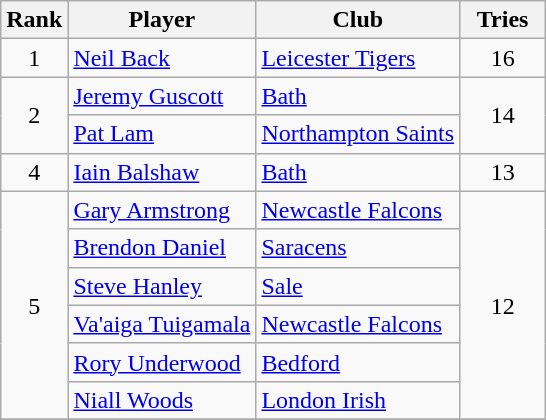<table class="wikitable" style="text-align:center">
<tr>
<th>Rank</th>
<th>Player</th>
<th>Club</th>
<th style="width:50px;">Tries</th>
</tr>
<tr>
<td>1</td>
<td align=left> <a href='#'>Neil Back</a></td>
<td align=left><a href='#'>Leicester Tigers</a></td>
<td>16</td>
</tr>
<tr>
<td rowspan=2>2</td>
<td align=left> <a href='#'>Jeremy Guscott</a></td>
<td align=left><a href='#'>Bath</a></td>
<td rowspan=2>14</td>
</tr>
<tr>
<td align=left> <a href='#'>Pat Lam</a></td>
<td align=left><a href='#'>Northampton Saints</a></td>
</tr>
<tr>
<td>4</td>
<td align=left> <a href='#'>Iain Balshaw</a></td>
<td align=left><a href='#'>Bath</a></td>
<td>13</td>
</tr>
<tr>
<td rowspan=6>5</td>
<td align=left> <a href='#'>Gary Armstrong</a></td>
<td align=left><a href='#'>Newcastle Falcons</a></td>
<td rowspan=6>12</td>
</tr>
<tr>
<td align=left> <a href='#'>Brendon Daniel</a></td>
<td align=left><a href='#'>Saracens</a></td>
</tr>
<tr>
<td align=left> <a href='#'>Steve Hanley</a></td>
<td align=left><a href='#'>Sale</a></td>
</tr>
<tr>
<td align=left> <a href='#'>Va'aiga Tuigamala</a></td>
<td align=left><a href='#'>Newcastle Falcons</a></td>
</tr>
<tr>
<td align=left> <a href='#'>Rory Underwood</a></td>
<td align=left><a href='#'>Bedford</a></td>
</tr>
<tr>
<td align=left> <a href='#'>Niall Woods</a></td>
<td align=left><a href='#'>London Irish</a></td>
</tr>
<tr>
</tr>
</table>
